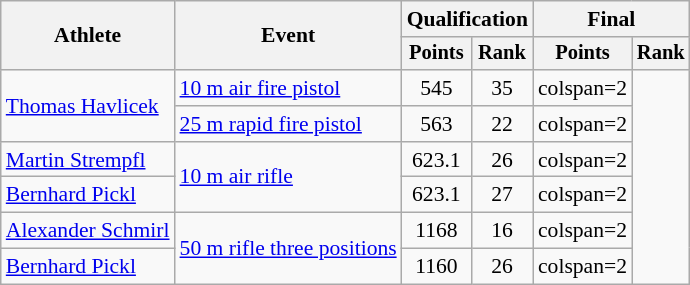<table class="wikitable" style="text-align:center; font-size:90%">
<tr>
<th rowspan=2>Athlete</th>
<th rowspan=2>Event</th>
<th colspan=2>Qualification</th>
<th colspan=2>Final</th>
</tr>
<tr style="font-size:95%">
<th>Points</th>
<th>Rank</th>
<th>Points</th>
<th>Rank</th>
</tr>
<tr>
<td align=left rowspan=2><a href='#'>Thomas Havlicek</a></td>
<td align=left><a href='#'>10 m air fire pistol</a></td>
<td>545</td>
<td>35</td>
<td>colspan=2 </td>
</tr>
<tr>
<td align=left><a href='#'>25 m rapid fire pistol</a></td>
<td>563</td>
<td>22</td>
<td>colspan=2 </td>
</tr>
<tr>
<td align=left><a href='#'>Martin Strempfl</a></td>
<td align=left rowspan=2><a href='#'>10 m air rifle</a></td>
<td>623.1</td>
<td>26</td>
<td>colspan=2 </td>
</tr>
<tr>
<td align=left><a href='#'>Bernhard Pickl</a></td>
<td>623.1</td>
<td>27</td>
<td>colspan=2 </td>
</tr>
<tr>
<td align=left><a href='#'>Alexander Schmirl</a></td>
<td align=left rowspan=2><a href='#'>50 m rifle three positions</a></td>
<td>1168</td>
<td>16</td>
<td>colspan=2 </td>
</tr>
<tr>
<td align=left><a href='#'>Bernhard Pickl</a></td>
<td>1160</td>
<td>26</td>
<td>colspan=2 </td>
</tr>
</table>
